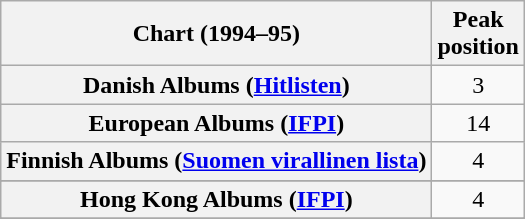<table class="wikitable sortable plainrowheaders" style="text-align:center">
<tr>
<th>Chart (1994–95)</th>
<th>Peak<br>position</th>
</tr>
<tr>
<th scope="row">Danish Albums (<a href='#'>Hitlisten</a>)</th>
<td>3</td>
</tr>
<tr>
<th scope="row">European Albums (<a href='#'>IFPI</a>)</th>
<td>14</td>
</tr>
<tr>
<th scope="row">Finnish Albums (<a href='#'>Suomen virallinen lista</a>)</th>
<td>4</td>
</tr>
<tr>
</tr>
<tr>
</tr>
<tr>
<th scope="row">Hong Kong Albums (<a href='#'>IFPI</a>)</th>
<td>4</td>
</tr>
<tr>
</tr>
<tr>
</tr>
<tr>
</tr>
<tr>
</tr>
<tr>
</tr>
<tr>
</tr>
</table>
